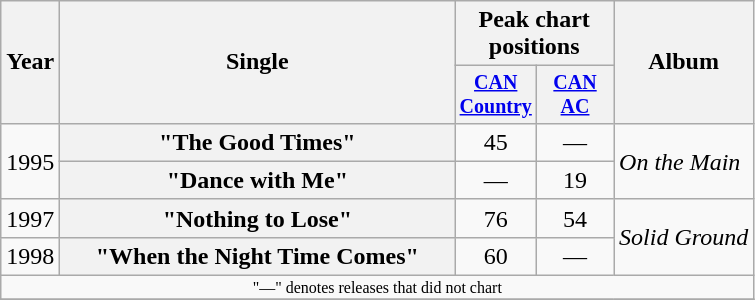<table class="wikitable plainrowheaders" style="text-align:center;">
<tr>
<th rowspan="2">Year</th>
<th rowspan="2" style="width:16em;">Single</th>
<th colspan="2">Peak chart<br>positions</th>
<th rowspan="2">Album</th>
</tr>
<tr style="font-size:smaller;">
<th width="45"><a href='#'>CAN Country</a><br></th>
<th width="45"><a href='#'>CAN AC</a><br></th>
</tr>
<tr>
<td rowspan="2">1995</td>
<th scope="row">"The Good Times"</th>
<td>45</td>
<td>—</td>
<td align="left" rowspan="2"><em>On the Main</em></td>
</tr>
<tr>
<th scope="row">"Dance with Me"</th>
<td>—</td>
<td>19</td>
</tr>
<tr>
<td>1997</td>
<th scope="row">"Nothing to Lose"</th>
<td>76</td>
<td>54</td>
<td align="left" rowspan="2"><em>Solid Ground</em></td>
</tr>
<tr>
<td>1998</td>
<th scope="row">"When the Night Time Comes"</th>
<td>60</td>
<td>—</td>
</tr>
<tr>
<td colspan="5" style="font-size:8pt">"—" denotes releases that did not chart</td>
</tr>
<tr>
</tr>
</table>
